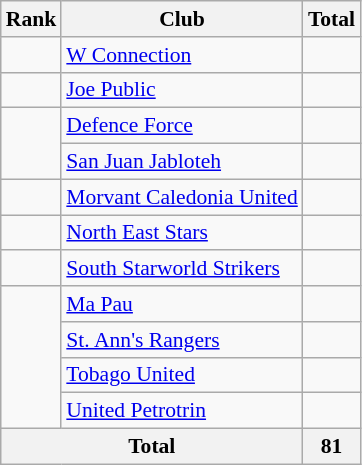<table class="wikitable sortable" style="font-size:90%;">
<tr>
<th class="unsortable">Rank</th>
<th>Club</th>
<th>Total</th>
</tr>
<tr>
<td></td>
<td><a href='#'>W Connection</a></td>
<td></td>
</tr>
<tr>
<td></td>
<td><a href='#'>Joe Public</a></td>
<td></td>
</tr>
<tr>
<td rowspan="2"></td>
<td><a href='#'>Defence Force</a></td>
<td></td>
</tr>
<tr>
<td><a href='#'>San Juan Jabloteh</a></td>
<td></td>
</tr>
<tr>
<td></td>
<td><a href='#'>Morvant Caledonia United</a></td>
<td></td>
</tr>
<tr>
<td></td>
<td><a href='#'>North East Stars</a></td>
<td></td>
</tr>
<tr>
<td></td>
<td><a href='#'>South Starworld Strikers</a></td>
<td></td>
</tr>
<tr>
<td rowspan="4"></td>
<td><a href='#'>Ma Pau</a></td>
<td></td>
</tr>
<tr>
<td><a href='#'>St. Ann's Rangers</a></td>
<td></td>
</tr>
<tr>
<td><a href='#'>Tobago United</a></td>
<td></td>
</tr>
<tr>
<td><a href='#'>United Petrotrin</a></td>
<td></td>
</tr>
<tr>
<th colspan="2">Total</th>
<th>81</th>
</tr>
</table>
